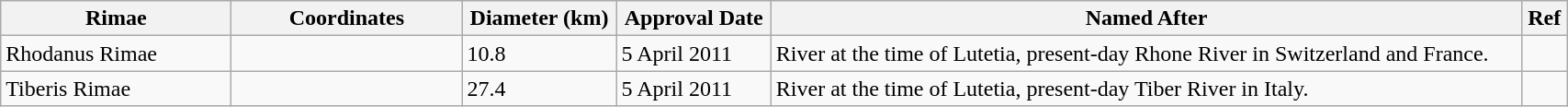<table class="wikitable" style="min-width: 90%;">
<tr>
<th style="width:10em">Rimae</th>
<th style="width:10em">Coordinates</th>
<th>Diameter (km)</th>
<th>Approval Date</th>
<th>Named After</th>
<th>Ref</th>
</tr>
<tr>
<td>Rhodanus Rimae</td>
<td></td>
<td>10.8</td>
<td>5 April 2011</td>
<td>River at the time of Lutetia, present-day Rhone River in Switzerland and France.</td>
<td></td>
</tr>
<tr>
<td>Tiberis Rimae</td>
<td></td>
<td>27.4</td>
<td>5 April 2011</td>
<td>River at the time of Lutetia, present-day Tiber River in Italy.</td>
<td></td>
</tr>
</table>
